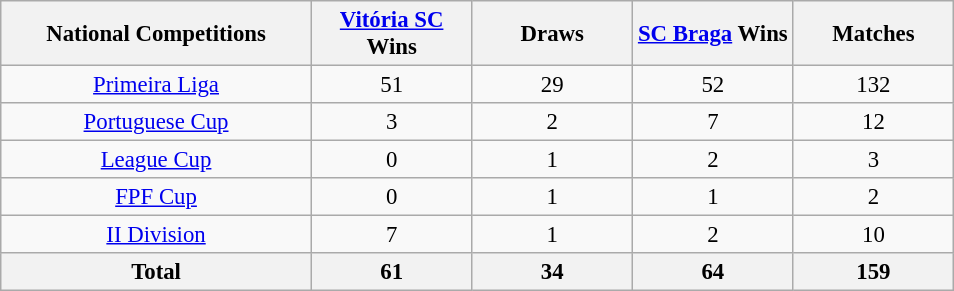<table class="wikitable" style="text-align:center;font-size:95%">
<tr>
<th width="200">National Competitions</th>
<th width="100"><a href='#'>Vitória SC</a> Wins</th>
<th width="100">Draws</th>
<th width="100"><a href='#'>SC Braga</a> Wins</th>
<th width="100">Matches</th>
</tr>
<tr>
<td><a href='#'>Primeira Liga</a></td>
<td>51</td>
<td>29</td>
<td>52</td>
<td>132</td>
</tr>
<tr>
<td><a href='#'>Portuguese Cup</a></td>
<td>3</td>
<td>2</td>
<td>7</td>
<td>12</td>
</tr>
<tr>
<td><a href='#'>League Cup</a></td>
<td>0</td>
<td>1</td>
<td>2</td>
<td>3</td>
</tr>
<tr>
<td><a href='#'>FPF Cup</a></td>
<td>0</td>
<td>1</td>
<td>1</td>
<td>2</td>
</tr>
<tr>
<td><a href='#'>II Division</a></td>
<td>7</td>
<td>1</td>
<td>2</td>
<td>10</td>
</tr>
<tr>
<th>Total</th>
<th>61</th>
<th>34</th>
<th>64</th>
<th>159</th>
</tr>
</table>
